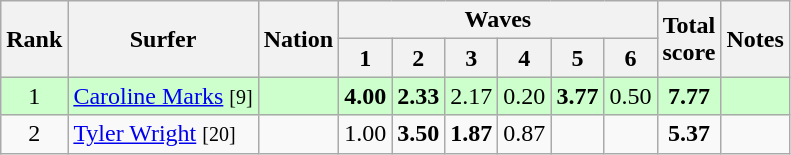<table class="wikitable sortable" style="text-align:center">
<tr>
<th rowspan=2>Rank</th>
<th rowspan=2>Surfer</th>
<th rowspan=2>Nation</th>
<th colspan=6>Waves</th>
<th rowspan=2>Total<br>score</th>
<th rowspan=2>Notes</th>
</tr>
<tr>
<th>1</th>
<th>2</th>
<th>3</th>
<th>4</th>
<th>5</th>
<th>6</th>
</tr>
<tr bgcolor=ccffcc>
<td>1</td>
<td align=left><a href='#'>Caroline Marks</a> <small>[9]</small></td>
<td align=left></td>
<td><strong>4.00</strong></td>
<td><strong>2.33</strong></td>
<td>2.17</td>
<td>0.20</td>
<td><strong>3.77</strong></td>
<td>0.50</td>
<td><strong>7.77</strong></td>
<td></td>
</tr>
<tr>
<td>2</td>
<td align=left><a href='#'>Tyler Wright</a> <small>[20]</small></td>
<td align=left></td>
<td>1.00</td>
<td><strong>3.50</strong></td>
<td><strong>1.87</strong></td>
<td>0.87</td>
<td></td>
<td></td>
<td><strong>5.37</strong></td>
<td></td>
</tr>
</table>
